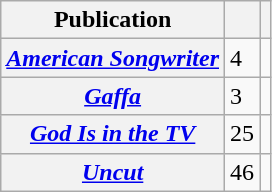<table class="wikitable plainrowheaders">
<tr>
<th scope="col">Publication</th>
<th scope="col"></th>
<th scope="col"></th>
</tr>
<tr>
<th scope="row"><em><a href='#'>American Songwriter</a></em></th>
<td>4</td>
<td></td>
</tr>
<tr>
<th scope="row"><em><a href='#'>Gaffa</a></em></th>
<td>3</td>
<td></td>
</tr>
<tr>
<th scope="row"><em><a href='#'>God Is in the TV</a></em></th>
<td>25</td>
<td></td>
</tr>
<tr>
<th scope="row"><em><a href='#'>Uncut</a></em></th>
<td>46</td>
<td></td>
</tr>
</table>
